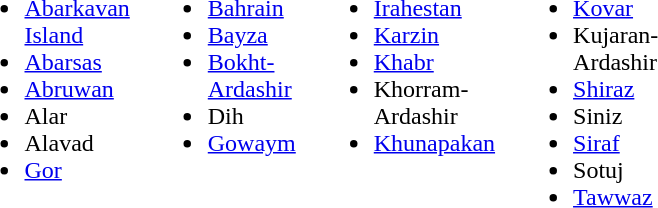<table border="0" cellspacing="10">
<tr valign="top">
<td width="20٪"><br><ul><li><a href='#'>Abarkavan Island</a></li><li><a href='#'>Abarsas</a></li><li><a href='#'>Abruwan</a></li><li>Alar</li><li>Alavad</li><li><a href='#'>Gor</a></li></ul></td>
<td width="20٪"><br><ul><li><a href='#'>Bahrain</a></li><li><a href='#'>Bayza</a></li><li><a href='#'>Bokht-Ardashir</a></li><li>Dih</li><li><a href='#'>Gowaym</a></li></ul></td>
<td width="20٪"><br><ul><li><a href='#'>Irahestan</a></li><li><a href='#'>Karzin</a></li><li><a href='#'>Khabr</a></li><li>Khorram-Ardashir</li><li><a href='#'>Khunapakan</a></li></ul></td>
<td width="20٪"><br><ul><li><a href='#'>Kovar</a></li><li>Kujaran-Ardashir</li><li><a href='#'>Shiraz</a></li><li>Siniz</li><li><a href='#'>Siraf</a></li><li>Sotuj</li><li><a href='#'>Tawwaz</a></li></ul></td>
</tr>
</table>
